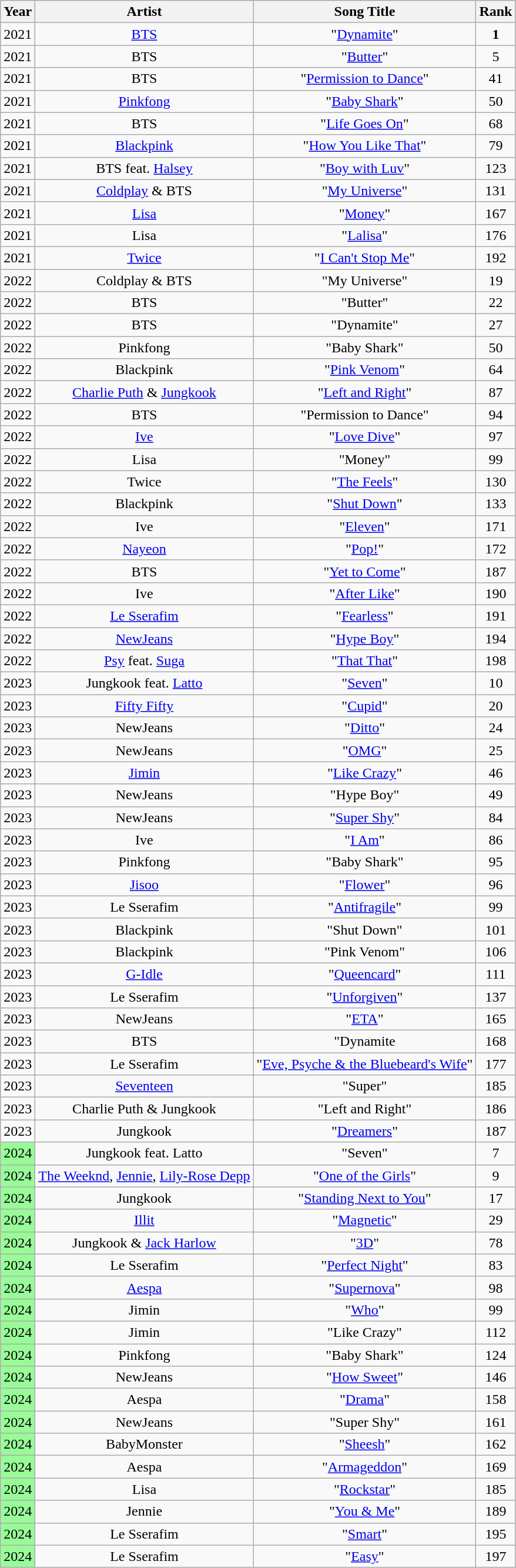<table class="wikitable sortable" style="text-align:center">
<tr>
<th>Year</th>
<th>Artist</th>
<th>Song Title</th>
<th>Rank</th>
</tr>
<tr>
<td>2021</td>
<td><a href='#'>BTS</a></td>
<td>"<a href='#'>Dynamite</a>"</td>
<td><span><strong>1</strong></span></td>
</tr>
<tr>
<td>2021</td>
<td>BTS</td>
<td>"<a href='#'>Butter</a>"</td>
<td>5</td>
</tr>
<tr>
<td>2021</td>
<td>BTS</td>
<td>"<a href='#'>Permission to Dance</a>"</td>
<td>41</td>
</tr>
<tr>
<td>2021</td>
<td><a href='#'>Pinkfong</a></td>
<td>"<a href='#'>Baby Shark</a>"</td>
<td>50</td>
</tr>
<tr>
<td>2021</td>
<td>BTS</td>
<td>"<a href='#'>Life Goes On</a>"</td>
<td>68</td>
</tr>
<tr>
<td>2021</td>
<td><a href='#'>Blackpink</a></td>
<td>"<a href='#'>How You Like That</a>"</td>
<td>79</td>
</tr>
<tr>
<td>2021</td>
<td>BTS feat. <a href='#'>Halsey</a></td>
<td>"<a href='#'>Boy with Luv</a>"</td>
<td>123</td>
</tr>
<tr>
<td>2021</td>
<td><a href='#'>Coldplay</a> & BTS</td>
<td>"<a href='#'>My Universe</a>"</td>
<td>131</td>
</tr>
<tr>
<td>2021</td>
<td><a href='#'>Lisa</a></td>
<td>"<a href='#'>Money</a>"</td>
<td>167</td>
</tr>
<tr>
<td>2021</td>
<td>Lisa</td>
<td>"<a href='#'>Lalisa</a>"</td>
<td>176</td>
</tr>
<tr>
<td>2021</td>
<td><a href='#'>Twice</a></td>
<td>"<a href='#'>I Can't Stop Me</a>"</td>
<td>192</td>
</tr>
<tr>
<td>2022</td>
<td>Coldplay & BTS</td>
<td>"My Universe"</td>
<td>19</td>
</tr>
<tr>
<td>2022</td>
<td>BTS</td>
<td>"Butter"</td>
<td>22</td>
</tr>
<tr>
<td>2022</td>
<td>BTS</td>
<td>"Dynamite"</td>
<td>27</td>
</tr>
<tr>
<td>2022</td>
<td>Pinkfong</td>
<td>"Baby Shark"</td>
<td>50</td>
</tr>
<tr>
<td>2022</td>
<td>Blackpink</td>
<td>"<a href='#'>Pink Venom</a>"</td>
<td>64</td>
</tr>
<tr>
<td>2022</td>
<td><a href='#'>Charlie Puth</a> & <a href='#'>Jungkook</a></td>
<td>"<a href='#'>Left and Right</a>"</td>
<td>87</td>
</tr>
<tr>
<td>2022</td>
<td>BTS</td>
<td>"Permission to Dance"</td>
<td>94</td>
</tr>
<tr>
<td>2022</td>
<td><a href='#'>Ive</a></td>
<td>"<a href='#'>Love Dive</a>"</td>
<td>97</td>
</tr>
<tr>
<td>2022</td>
<td>Lisa</td>
<td>"Money"</td>
<td>99</td>
</tr>
<tr>
<td>2022</td>
<td>Twice</td>
<td>"<a href='#'>The Feels</a>"</td>
<td>130</td>
</tr>
<tr>
<td>2022</td>
<td>Blackpink</td>
<td>"<a href='#'>Shut Down</a>"</td>
<td>133</td>
</tr>
<tr>
<td>2022</td>
<td>Ive</td>
<td>"<a href='#'>Eleven</a>"</td>
<td>171</td>
</tr>
<tr>
<td>2022</td>
<td><a href='#'>Nayeon</a></td>
<td>"<a href='#'>Pop!</a>"</td>
<td>172</td>
</tr>
<tr>
<td>2022</td>
<td>BTS</td>
<td>"<a href='#'>Yet to Come</a>"</td>
<td>187</td>
</tr>
<tr>
<td>2022</td>
<td>Ive</td>
<td>"<a href='#'>After Like</a>"</td>
<td>190</td>
</tr>
<tr>
<td>2022</td>
<td><a href='#'>Le Sserafim</a></td>
<td>"<a href='#'>Fearless</a>"</td>
<td>191</td>
</tr>
<tr>
<td>2022</td>
<td><a href='#'>NewJeans</a></td>
<td>"<a href='#'>Hype Boy</a>"</td>
<td>194</td>
</tr>
<tr>
<td>2022</td>
<td><a href='#'>Psy</a> feat. <a href='#'>Suga</a></td>
<td>"<a href='#'>That That</a>"</td>
<td>198</td>
</tr>
<tr>
<td>2023</td>
<td>Jungkook feat. <a href='#'>Latto</a></td>
<td>"<a href='#'>Seven</a>"</td>
<td>10</td>
</tr>
<tr>
<td>2023</td>
<td><a href='#'>Fifty Fifty</a></td>
<td>"<a href='#'>Cupid</a>"</td>
<td>20</td>
</tr>
<tr>
<td>2023</td>
<td>NewJeans</td>
<td>"<a href='#'>Ditto</a>"</td>
<td>24</td>
</tr>
<tr>
<td>2023</td>
<td>NewJeans</td>
<td>"<a href='#'>OMG</a>"</td>
<td>25</td>
</tr>
<tr>
<td>2023</td>
<td><a href='#'>Jimin</a></td>
<td>"<a href='#'>Like Crazy</a>"</td>
<td>46</td>
</tr>
<tr>
<td>2023</td>
<td>NewJeans</td>
<td>"Hype Boy"</td>
<td>49</td>
</tr>
<tr>
<td>2023</td>
<td>NewJeans</td>
<td>"<a href='#'>Super Shy</a>"</td>
<td>84</td>
</tr>
<tr>
<td>2023</td>
<td>Ive</td>
<td>"<a href='#'>I Am</a>"</td>
<td>86</td>
</tr>
<tr>
<td>2023</td>
<td>Pinkfong</td>
<td>"Baby Shark"</td>
<td>95</td>
</tr>
<tr>
<td>2023</td>
<td><a href='#'>Jisoo</a></td>
<td>"<a href='#'>Flower</a>"</td>
<td>96</td>
</tr>
<tr>
<td>2023</td>
<td>Le Sserafim</td>
<td>"<a href='#'>Antifragile</a>"</td>
<td>99</td>
</tr>
<tr>
<td>2023</td>
<td>Blackpink</td>
<td>"Shut Down"</td>
<td>101</td>
</tr>
<tr>
<td>2023</td>
<td>Blackpink</td>
<td>"Pink Venom"</td>
<td>106</td>
</tr>
<tr>
<td>2023</td>
<td><a href='#'>G-Idle</a></td>
<td>"<a href='#'>Queencard</a>"</td>
<td>111</td>
</tr>
<tr>
<td>2023</td>
<td>Le Sserafim</td>
<td>"<a href='#'>Unforgiven</a>"</td>
<td>137</td>
</tr>
<tr>
<td>2023</td>
<td>NewJeans</td>
<td>"<a href='#'>ETA</a>"</td>
<td>165</td>
</tr>
<tr>
<td>2023</td>
<td>BTS</td>
<td>"Dynamite</td>
<td>168</td>
</tr>
<tr>
<td>2023</td>
<td>Le Sserafim</td>
<td>"<a href='#'>Eve, Psyche & the Bluebeard's Wife</a>"</td>
<td>177</td>
</tr>
<tr>
<td>2023</td>
<td><a href='#'>Seventeen</a></td>
<td>"Super"</td>
<td>185</td>
</tr>
<tr>
<td>2023</td>
<td>Charlie Puth & Jungkook</td>
<td>"Left and Right"</td>
<td>186</td>
</tr>
<tr>
<td>2023</td>
<td>Jungkook</td>
<td>"<a href='#'>Dreamers</a>"</td>
<td>187</td>
</tr>
<tr>
<td style="background:palegreen">2024</td>
<td>Jungkook feat. Latto</td>
<td>"Seven"</td>
<td>7</td>
</tr>
<tr>
<td style="background:palegreen">2024</td>
<td><a href='#'>The Weeknd</a>, <a href='#'>Jennie</a>, <a href='#'>Lily-Rose Depp</a></td>
<td>"<a href='#'>One of the Girls</a>"</td>
<td>9</td>
</tr>
<tr>
<td style="background:palegreen">2024</td>
<td>Jungkook</td>
<td>"<a href='#'>Standing Next to You</a>"</td>
<td>17</td>
</tr>
<tr>
<td style="background:palegreen">2024</td>
<td><a href='#'>Illit</a></td>
<td>"<a href='#'>Magnetic</a>"</td>
<td>29</td>
</tr>
<tr>
<td style="background:palegreen">2024</td>
<td>Jungkook & <a href='#'>Jack Harlow</a></td>
<td>"<a href='#'>3D</a>"</td>
<td>78</td>
</tr>
<tr>
<td style="background:palegreen">2024</td>
<td>Le Sserafim</td>
<td>"<a href='#'>Perfect Night</a>"</td>
<td>83</td>
</tr>
<tr>
<td style="background:palegreen">2024</td>
<td><a href='#'>Aespa</a></td>
<td>"<a href='#'>Supernova</a>"</td>
<td>98</td>
</tr>
<tr>
<td style="background:palegreen">2024</td>
<td>Jimin</td>
<td>"<a href='#'>Who</a>"</td>
<td>99</td>
</tr>
<tr>
<td style="background:palegreen">2024</td>
<td>Jimin</td>
<td>"Like Crazy"</td>
<td>112</td>
</tr>
<tr>
<td style="background:palegreen">2024</td>
<td>Pinkfong</td>
<td>"Baby Shark"</td>
<td>124</td>
</tr>
<tr>
<td style="background:palegreen">2024</td>
<td>NewJeans</td>
<td>"<a href='#'>How Sweet</a>"</td>
<td>146</td>
</tr>
<tr>
<td style="background:palegreen">2024</td>
<td>Aespa</td>
<td>"<a href='#'>Drama</a>"</td>
<td>158</td>
</tr>
<tr>
<td style="background:palegreen">2024</td>
<td>NewJeans</td>
<td>"Super Shy"</td>
<td>161</td>
</tr>
<tr>
<td style="background:palegreen">2024</td>
<td>BabyMonster</td>
<td>"<a href='#'>Sheesh</a>"</td>
<td>162</td>
</tr>
<tr>
<td style="background:palegreen">2024</td>
<td>Aespa</td>
<td>"<a href='#'>Armageddon</a>"</td>
<td>169</td>
</tr>
<tr>
<td style="background:palegreen">2024</td>
<td>Lisa</td>
<td>"<a href='#'>Rockstar</a>"</td>
<td>185</td>
</tr>
<tr>
<td style="background:palegreen">2024</td>
<td>Jennie</td>
<td>"<a href='#'>You & Me</a>"</td>
<td>189</td>
</tr>
<tr>
<td style="background:palegreen">2024</td>
<td>Le Sserafim</td>
<td>"<a href='#'>Smart</a>"</td>
<td>195</td>
</tr>
<tr>
<td style="background:palegreen">2024</td>
<td>Le Sserafim</td>
<td>"<a href='#'>Easy</a>"</td>
<td>197</td>
</tr>
</table>
